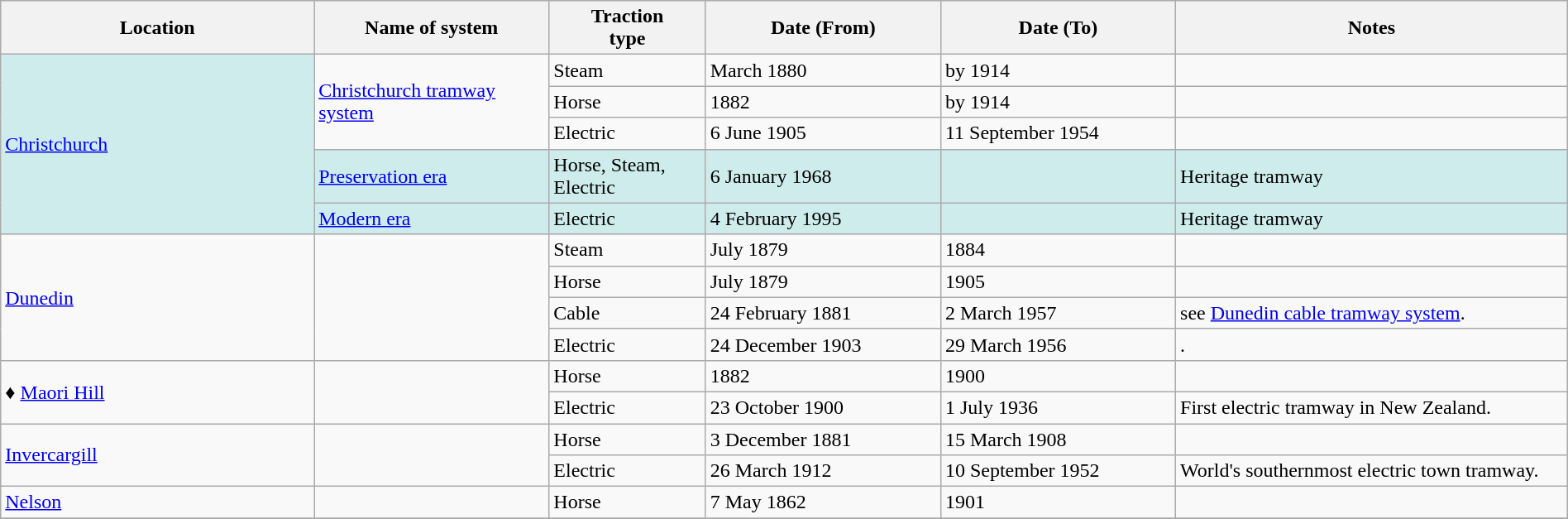<table class="wikitable" width=100%>
<tr>
<th width=20%>Location</th>
<th width=15%>Name of system</th>
<th width=10%>Traction<br>type</th>
<th width=15%>Date (From)</th>
<th width=15%>Date (To)</th>
<th width=25%>Notes</th>
</tr>
<tr>
<td style="background:#CFECEC" rowspan="5"><a href='#'>Christchurch</a></td>
<td rowspan="3"><a href='#'>Christchurch tramway system</a></td>
<td>Steam</td>
<td>March 1880</td>
<td>by 1914</td>
<td> </td>
</tr>
<tr>
<td>Horse</td>
<td>1882</td>
<td>by 1914</td>
<td> </td>
</tr>
<tr>
<td>Electric</td>
<td>6 June 1905</td>
<td>11 September 1954</td>
<td></td>
</tr>
<tr>
<td style="background:#CFECEC"><a href='#'>Preservation era</a></td>
<td style="background:#CFECEC">Horse, Steam, Electric</td>
<td style="background:#CFECEC">6 January 1968</td>
<td style="background:#CFECEC"></td>
<td style="background:#CFECEC">Heritage tramway</td>
</tr>
<tr>
<td style="background:#CFECEC"><a href='#'>Modern era</a></td>
<td style="background:#CFECEC">Electric</td>
<td style="background:#CFECEC">4 February 1995</td>
<td style="background:#CFECEC"></td>
<td style="background:#CFECEC">Heritage tramway  </td>
</tr>
<tr>
<td rowspan="4"><a href='#'>Dunedin</a></td>
<td rowspan="4"> </td>
<td>Steam</td>
<td>July 1879</td>
<td>1884</td>
<td> </td>
</tr>
<tr>
<td>Horse</td>
<td>July 1879</td>
<td>1905</td>
<td> </td>
</tr>
<tr>
<td>Cable</td>
<td>24 February 1881</td>
<td>2 March 1957</td>
<td>see <a href='#'>Dunedin cable tramway system</a>.</td>
</tr>
<tr>
<td>Electric</td>
<td>24 December 1903</td>
<td>29 March 1956</td>
<td>.</td>
</tr>
<tr>
<td rowspan="2">♦ <a href='#'>Maori Hill</a></td>
<td rowspan="2"> </td>
<td>Horse</td>
<td>1882</td>
<td>1900</td>
<td> </td>
</tr>
<tr>
<td>Electric</td>
<td>23 October 1900</td>
<td>1 July 1936</td>
<td>First electric tramway in New Zealand.</td>
</tr>
<tr>
<td rowspan="2"><a href='#'>Invercargill</a></td>
<td rowspan="2"> </td>
<td>Horse</td>
<td>3 December 1881</td>
<td>15 March 1908</td>
<td> </td>
</tr>
<tr>
<td>Electric</td>
<td>26 March 1912</td>
<td>10 September 1952</td>
<td>World's southernmost electric town tramway.</td>
</tr>
<tr>
<td><a href='#'>Nelson</a></td>
<td> </td>
<td>Horse</td>
<td>7 May 1862</td>
<td>1901</td>
<td> </td>
</tr>
<tr>
</tr>
</table>
